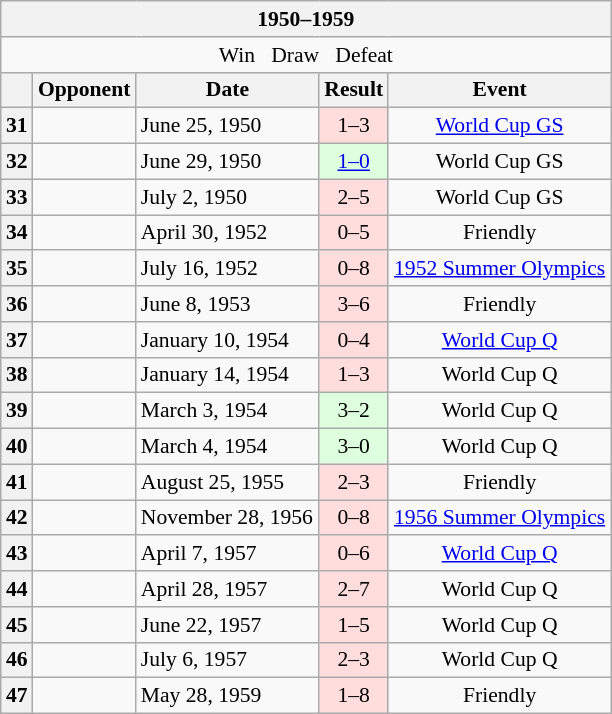<table class="wikitable collapsible collapsed" style="font-size: 90%">
<tr>
<th colspan="5" style="width:400px;">1950–1959</th>
</tr>
<tr>
<td style="text-align:center;" colspan="5"> Win   Draw   Defeat</td>
</tr>
<tr>
<th></th>
<th>Opponent</th>
<th>Date</th>
<th>Result</th>
<th>Event</th>
</tr>
<tr>
<th>31</th>
<td></td>
<td>June 25, 1950</td>
<td style="background:#fdd; text-align:center;">1–3</td>
<td style="text-align:center;"> <a href='#'>World Cup GS</a></td>
</tr>
<tr>
<th>32</th>
<td></td>
<td>June 29, 1950</td>
<td style="background:#dfd; text-align:center;"><a href='#'>1–0</a></td>
<td style="text-align:center;"> World Cup GS</td>
</tr>
<tr>
<th>33</th>
<td></td>
<td>July 2, 1950</td>
<td style="background:#fdd; text-align:center;">2–5</td>
<td style="text-align:center;"> World Cup GS</td>
</tr>
<tr>
<th>34</th>
<td></td>
<td>April 30, 1952</td>
<td style="background:#fdd; text-align:center;">0–5</td>
<td style="text-align:center;"> Friendly</td>
</tr>
<tr>
<th>35</th>
<td></td>
<td>July 16, 1952</td>
<td style="background:#fdd; text-align:center;">0–8</td>
<td style="text-align:center;"> <a href='#'>1952 Summer Olympics</a></td>
</tr>
<tr>
<th>36</th>
<td></td>
<td>June 8, 1953</td>
<td style="background:#fdd; text-align:center;">3–6</td>
<td style="text-align:center;"> Friendly</td>
</tr>
<tr>
<th>37</th>
<td></td>
<td>January 10, 1954</td>
<td style="background:#fdd; text-align:center;">0–4</td>
<td style="text-align:center;"> <a href='#'>World Cup Q</a></td>
</tr>
<tr>
<th>38</th>
<td></td>
<td>January 14, 1954</td>
<td style="background:#fdd; text-align:center;">1–3</td>
<td style="text-align:center;"> World Cup Q</td>
</tr>
<tr>
<th>39</th>
<td></td>
<td>March 3, 1954</td>
<td style="background:#dfd; text-align:center;">3–2</td>
<td style="text-align:center;"> World Cup Q</td>
</tr>
<tr>
<th>40</th>
<td></td>
<td>March 4, 1954</td>
<td style="background:#dfd; text-align:center;">3–0</td>
<td style="text-align:center;"> World Cup Q</td>
</tr>
<tr>
<th>41</th>
<td></td>
<td>August 25, 1955</td>
<td style="background:#fdd; text-align:center;">2–3</td>
<td style="text-align:center;"> Friendly</td>
</tr>
<tr>
<th>42</th>
<td></td>
<td>November 28, 1956</td>
<td style="background:#fdd; text-align:center;">0–8</td>
<td style="text-align:center;"> <a href='#'>1956 Summer Olympics</a></td>
</tr>
<tr>
<th>43</th>
<td></td>
<td>April 7, 1957</td>
<td style="background:#fdd; text-align:center;">0–6</td>
<td style="text-align:center;"> <a href='#'>World Cup Q</a></td>
</tr>
<tr>
<th>44</th>
<td></td>
<td>April 28, 1957</td>
<td style="background:#fdd; text-align:center;">2–7</td>
<td style="text-align:center;"> World Cup Q</td>
</tr>
<tr>
<th>45</th>
<td></td>
<td>June 22, 1957</td>
<td style="background:#fdd; text-align:center;">1–5</td>
<td style="text-align:center;"> World Cup Q</td>
</tr>
<tr>
<th>46</th>
<td></td>
<td>July 6, 1957</td>
<td style="background:#fdd; text-align:center;">2–3</td>
<td style="text-align:center;"> World Cup Q</td>
</tr>
<tr>
<th>47</th>
<td></td>
<td>May 28, 1959</td>
<td style="background:#fdd; text-align:center;">1–8</td>
<td style="text-align:center;"> Friendly</td>
</tr>
</table>
